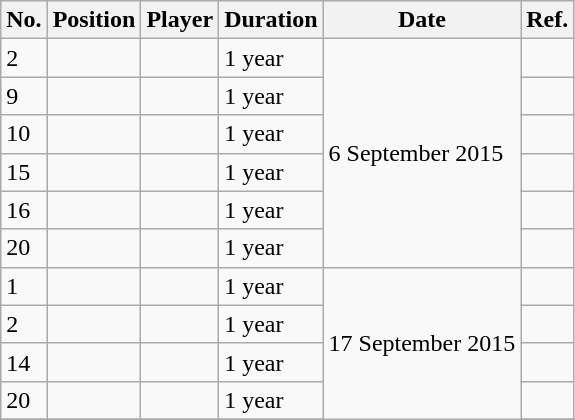<table class="wikitable">
<tr>
<th scope="col">No.</th>
<th scope="col">Position</th>
<th scope="col">Player</th>
<th scope="col">Duration</th>
<th scope="col">Date</th>
<th scope="col">Ref.</th>
</tr>
<tr>
<td>2</td>
<td></td>
<td align="left"></td>
<td>1 year</td>
<td rowspan="6">6 September 2015</td>
<td></td>
</tr>
<tr>
<td>9</td>
<td></td>
<td align="left"></td>
<td>1 year</td>
<td></td>
</tr>
<tr>
<td>10</td>
<td></td>
<td align="left"></td>
<td>1 year</td>
<td></td>
</tr>
<tr>
<td>15</td>
<td></td>
<td align="left"></td>
<td>1 year</td>
<td></td>
</tr>
<tr>
<td>16</td>
<td></td>
<td align="left"></td>
<td>1 year</td>
<td></td>
</tr>
<tr>
<td>20</td>
<td></td>
<td align="left"></td>
<td>1 year</td>
<td></td>
</tr>
<tr>
<td>1</td>
<td></td>
<td align="left"></td>
<td>1 year</td>
<td rowspan="6">17 September 2015</td>
<td></td>
</tr>
<tr>
<td>2</td>
<td></td>
<td align="left"></td>
<td>1 year</td>
<td></td>
</tr>
<tr>
<td>14</td>
<td></td>
<td align="left"></td>
<td>1 year</td>
<td></td>
</tr>
<tr>
<td>20</td>
<td></td>
<td align="left"></td>
<td>1 year</td>
<td></td>
</tr>
<tr>
</tr>
</table>
